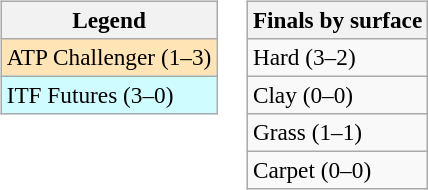<table>
<tr valign=top>
<td><br><table class=wikitable style=font-size:97%>
<tr>
<th>Legend</th>
</tr>
<tr bgcolor=moccasin>
<td>ATP Challenger (1–3)</td>
</tr>
<tr bgcolor=cffcff>
<td>ITF Futures (3–0)</td>
</tr>
</table>
</td>
<td><br><table class=wikitable style=font-size:97%>
<tr>
<th>Finals by surface</th>
</tr>
<tr>
<td>Hard (3–2)</td>
</tr>
<tr>
<td>Clay (0–0)</td>
</tr>
<tr>
<td>Grass (1–1)</td>
</tr>
<tr>
<td>Carpet (0–0)</td>
</tr>
</table>
</td>
</tr>
</table>
